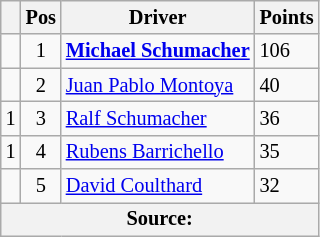<table class="wikitable" style="font-size: 85%;">
<tr>
<th></th>
<th>Pos</th>
<th>Driver</th>
<th>Points</th>
</tr>
<tr>
<td></td>
<td align="center">1</td>
<td> <strong><a href='#'>Michael Schumacher</a></strong></td>
<td>106</td>
</tr>
<tr>
<td></td>
<td align="center">2</td>
<td> <a href='#'>Juan Pablo Montoya</a></td>
<td>40</td>
</tr>
<tr>
<td> 1</td>
<td align="center">3</td>
<td> <a href='#'>Ralf Schumacher</a></td>
<td>36</td>
</tr>
<tr>
<td> 1</td>
<td align="center">4</td>
<td> <a href='#'>Rubens Barrichello</a></td>
<td>35</td>
</tr>
<tr>
<td></td>
<td align="center">5</td>
<td> <a href='#'>David Coulthard</a></td>
<td>32</td>
</tr>
<tr>
<th colspan=4>Source: </th>
</tr>
</table>
